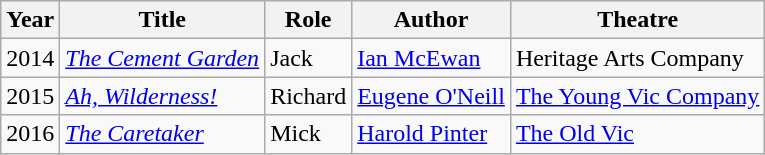<table class="wikitable sortable">
<tr>
<th>Year</th>
<th>Title</th>
<th>Role</th>
<th>Author</th>
<th>Theatre</th>
</tr>
<tr>
<td>2014</td>
<td><em><a href='#'>The Cement Garden</a></em></td>
<td>Jack</td>
<td><a href='#'>Ian McEwan</a></td>
<td>Heritage Arts Company</td>
</tr>
<tr>
<td>2015</td>
<td><em><a href='#'>Ah, Wilderness!</a></em></td>
<td>Richard</td>
<td><a href='#'>Eugene O'Neill</a></td>
<td><a href='#'>The Young Vic Company</a></td>
</tr>
<tr>
<td>2016</td>
<td><em><a href='#'>The Caretaker</a></em></td>
<td>Mick</td>
<td><a href='#'>Harold Pinter</a></td>
<td><a href='#'>The Old Vic</a></td>
</tr>
</table>
